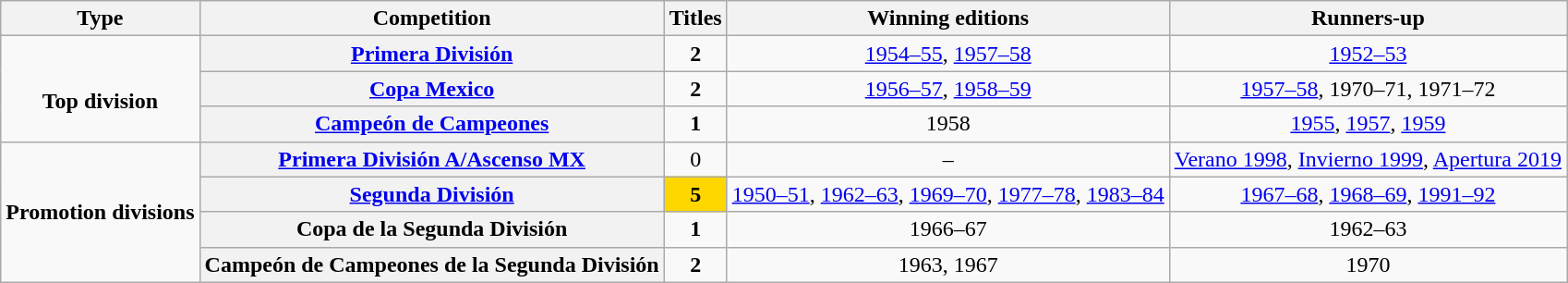<table class="wikitable" style="text-align: center;">
<tr>
<th>Type</th>
<th>Competition</th>
<th>Titles</th>
<th>Winning editions</th>
<th>Runners-up</th>
</tr>
<tr>
<td rowspan="3"><br><strong>Top division</strong></td>
<th scope=col><a href='#'>Primera División</a></th>
<td><strong>2</strong></td>
<td><a href='#'>1954–55</a>, <a href='#'>1957–58</a></td>
<td><a href='#'>1952–53</a></td>
</tr>
<tr>
<th scope=col><a href='#'>Copa Mexico</a></th>
<td><strong>2</strong></td>
<td><a href='#'>1956–57</a>, <a href='#'>1958–59</a></td>
<td><a href='#'>1957–58</a>, 1970–71, 1971–72</td>
</tr>
<tr>
<th scope=col><a href='#'>Campeón de Campeones</a></th>
<td><strong>1</strong></td>
<td>1958</td>
<td><a href='#'>1955</a>, <a href='#'>1957</a>, <a href='#'>1959</a></td>
</tr>
<tr>
<td rowspan="4"><strong>Promotion divisions</strong></td>
<th scope=col><a href='#'>Primera División A/Ascenso MX</a></th>
<td>0</td>
<td>–</td>
<td><a href='#'>Verano 1998</a>, <a href='#'>Invierno 1999</a>, <a href='#'>Apertura 2019</a></td>
</tr>
<tr>
<th scope=col><a href='#'>Segunda División</a></th>
<td bgcolor="gold"><strong>5</strong></td>
<td><a href='#'>1950–51</a>, <a href='#'>1962–63</a>, <a href='#'>1969–70</a>, <a href='#'>1977–78</a>, <a href='#'>1983–84</a></td>
<td><a href='#'>1967–68</a>, <a href='#'>1968–69</a>, <a href='#'>1991–92</a></td>
</tr>
<tr>
<th scope=col>Copa de la Segunda División</th>
<td><strong>1</strong></td>
<td>1966–67</td>
<td>1962–63</td>
</tr>
<tr>
<th scope=col>Campeón de Campeones de la Segunda División</th>
<td><strong>2</strong></td>
<td>1963, 1967</td>
<td>1970</td>
</tr>
</table>
